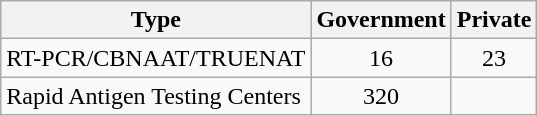<table class="wikitable">
<tr>
<th>Type</th>
<th>Government</th>
<th>Private</th>
</tr>
<tr>
<td>RT-PCR/CBNAAT/TRUENAT</td>
<td style="text-align:center;">16</td>
<td style="text-align:center;">23</td>
</tr>
<tr>
<td>Rapid Antigen Testing Centers</td>
<td style="text-align:center;">320</td>
<td></td>
</tr>
</table>
